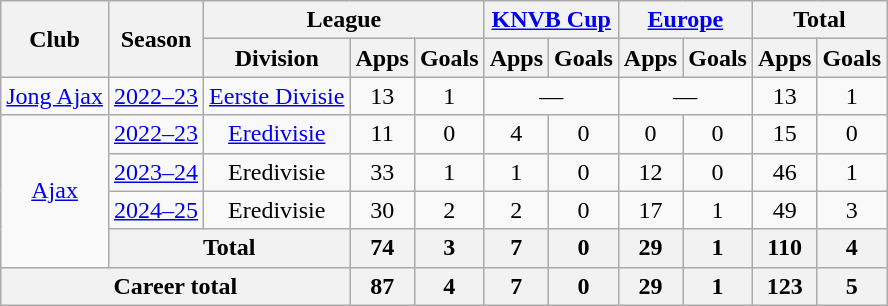<table class="wikitable" style="text-align: center">
<tr>
<th rowspan="2">Club</th>
<th rowspan="2">Season</th>
<th colspan="3">League</th>
<th colspan="2"><a href='#'>KNVB Cup</a></th>
<th colspan="2"><a href='#'>Europe</a></th>
<th colspan="2">Total</th>
</tr>
<tr>
<th>Division</th>
<th>Apps</th>
<th>Goals</th>
<th>Apps</th>
<th>Goals</th>
<th>Apps</th>
<th>Goals</th>
<th>Apps</th>
<th>Goals</th>
</tr>
<tr>
<td><a href='#'>Jong Ajax</a></td>
<td><a href='#'>2022–23</a></td>
<td><a href='#'>Eerste Divisie</a></td>
<td>13</td>
<td>1</td>
<td colspan="2">—</td>
<td colspan="2">—</td>
<td>13</td>
<td>1</td>
</tr>
<tr>
<td rowspan="4"><a href='#'>Ajax</a></td>
<td><a href='#'>2022–23</a></td>
<td><a href='#'>Eredivisie</a></td>
<td>11</td>
<td>0</td>
<td>4</td>
<td>0</td>
<td>0</td>
<td>0</td>
<td>15</td>
<td>0</td>
</tr>
<tr>
<td><a href='#'>2023–24</a></td>
<td>Eredivisie</td>
<td>33</td>
<td>1</td>
<td>1</td>
<td>0</td>
<td>12</td>
<td>0</td>
<td>46</td>
<td>1</td>
</tr>
<tr>
<td><a href='#'>2024–25</a></td>
<td>Eredivisie</td>
<td>30</td>
<td>2</td>
<td>2</td>
<td>0</td>
<td>17</td>
<td>1</td>
<td>49</td>
<td>3</td>
</tr>
<tr>
<th colspan="2">Total</th>
<th>74</th>
<th>3</th>
<th>7</th>
<th>0</th>
<th>29</th>
<th>1</th>
<th>110</th>
<th>4</th>
</tr>
<tr>
<th colspan="3">Career total</th>
<th>87</th>
<th>4</th>
<th>7</th>
<th>0</th>
<th>29</th>
<th>1</th>
<th>123</th>
<th>5</th>
</tr>
</table>
